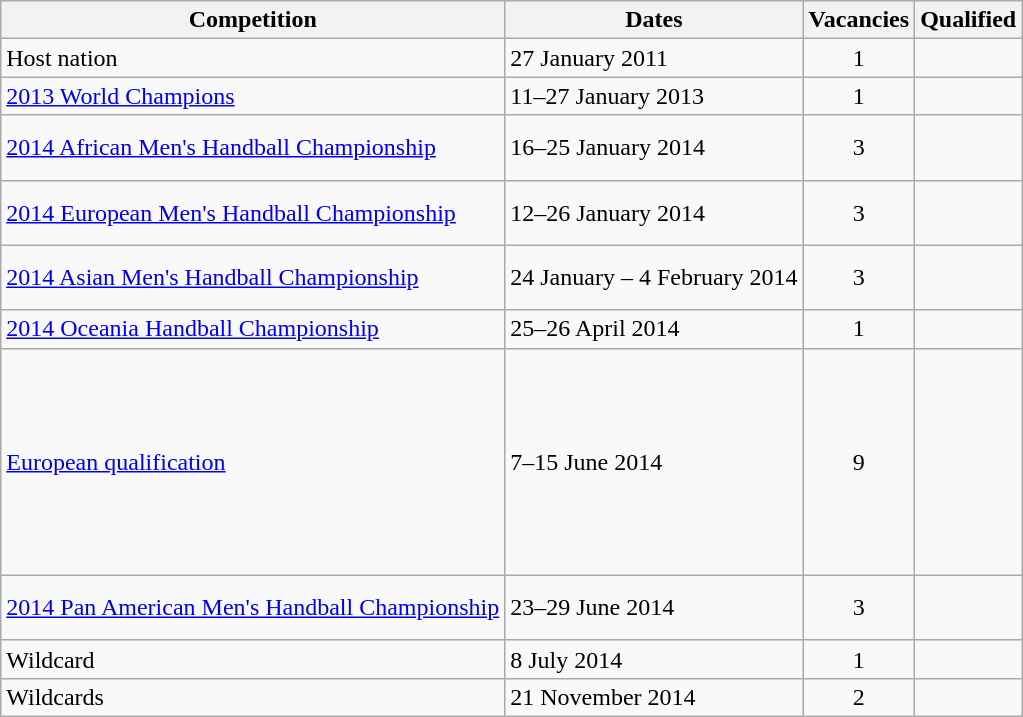<table class="wikitable">
<tr>
<th>Competition</th>
<th>Dates</th>
<th>Vacancies</th>
<th>Qualified</th>
</tr>
<tr>
<td>Host nation</td>
<td>27 January 2011</td>
<td align="center">1</td>
<td></td>
</tr>
<tr>
<td><a href='#'>2013 World Champions</a></td>
<td>11–27 January 2013</td>
<td align="center">1</td>
<td></td>
</tr>
<tr>
<td><a href='#'>2014 African Men's Handball Championship</a></td>
<td>16–25 January 2014</td>
<td align="center">3</td>
<td><br><br></td>
</tr>
<tr>
<td><a href='#'>2014 European Men's Handball Championship</a></td>
<td>12–26 January 2014</td>
<td align="center">3</td>
<td><br><br></td>
</tr>
<tr>
<td><a href='#'>2014 Asian Men's Handball Championship</a></td>
<td>24 January – 4 February 2014</td>
<td align="center">3</td>
<td><s></s><br><br><s></s></td>
</tr>
<tr>
<td><a href='#'>2014 Oceania Handball Championship</a></td>
<td>25–26 April 2014</td>
<td align=center>1</td>
<td><s></s></td>
</tr>
<tr>
<td><a href='#'>European qualification</a></td>
<td>7–15 June 2014</td>
<td align="center">9</td>
<td><br><br><br><br><br><br><br><br></td>
</tr>
<tr>
<td><a href='#'>2014 Pan American Men's Handball Championship</a></td>
<td>23–29 June 2014</td>
<td align="center">3</td>
<td><br><br></td>
</tr>
<tr>
<td>Wildcard</td>
<td>8 July 2014</td>
<td align=center>1</td>
<td></td>
</tr>
<tr>
<td>Wildcards</td>
<td>21 November 2014</td>
<td align=center>2</td>
<td><br></td>
</tr>
</table>
